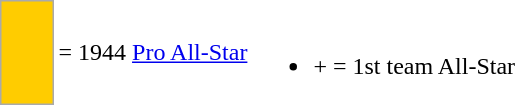<table>
<tr>
<td style="background-color:#FFCC00; border:1px solid #aaaaaa; width:2em;"></td>
<td>= 1944 <a href='#'>Pro All-Star</a></td>
<td><br><ul><li>+ = 1st team All-Star</li></ul></td>
</tr>
</table>
